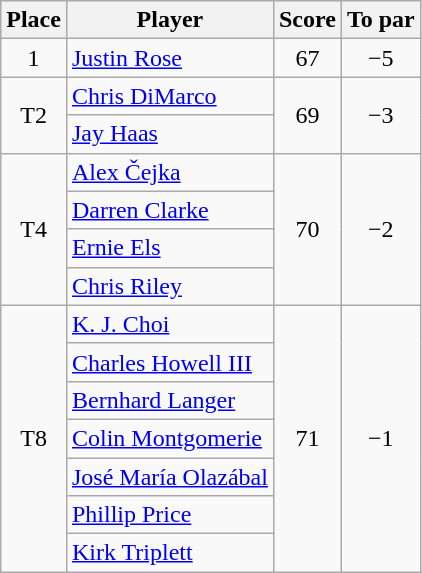<table class="wikitable">
<tr>
<th>Place</th>
<th>Player</th>
<th>Score</th>
<th>To par</th>
</tr>
<tr>
<td align=center>1</td>
<td> <a href='#'>Justin Rose</a></td>
<td align=center>67</td>
<td align=center>−5</td>
</tr>
<tr>
<td rowspan="2" align=center>T2</td>
<td> <a href='#'>Chris DiMarco</a></td>
<td rowspan="2" align=center>69</td>
<td rowspan="2" align=center>−3</td>
</tr>
<tr>
<td> <a href='#'>Jay Haas</a></td>
</tr>
<tr>
<td rowspan="4" align=center>T4</td>
<td> <a href='#'>Alex Čejka</a></td>
<td rowspan="4" align=center>70</td>
<td rowspan="4" align=center>−2</td>
</tr>
<tr>
<td> <a href='#'>Darren Clarke</a></td>
</tr>
<tr>
<td> <a href='#'>Ernie Els</a></td>
</tr>
<tr>
<td> <a href='#'>Chris Riley</a></td>
</tr>
<tr>
<td rowspan="7" align=center>T8</td>
<td> <a href='#'>K. J. Choi</a></td>
<td rowspan="7" align=center>71</td>
<td rowspan="7" align=center>−1</td>
</tr>
<tr>
<td> <a href='#'>Charles Howell III</a></td>
</tr>
<tr>
<td> <a href='#'>Bernhard Langer</a></td>
</tr>
<tr>
<td> <a href='#'>Colin Montgomerie</a></td>
</tr>
<tr>
<td> <a href='#'>José María Olazábal</a></td>
</tr>
<tr>
<td> <a href='#'>Phillip Price</a></td>
</tr>
<tr>
<td> <a href='#'>Kirk Triplett</a></td>
</tr>
</table>
